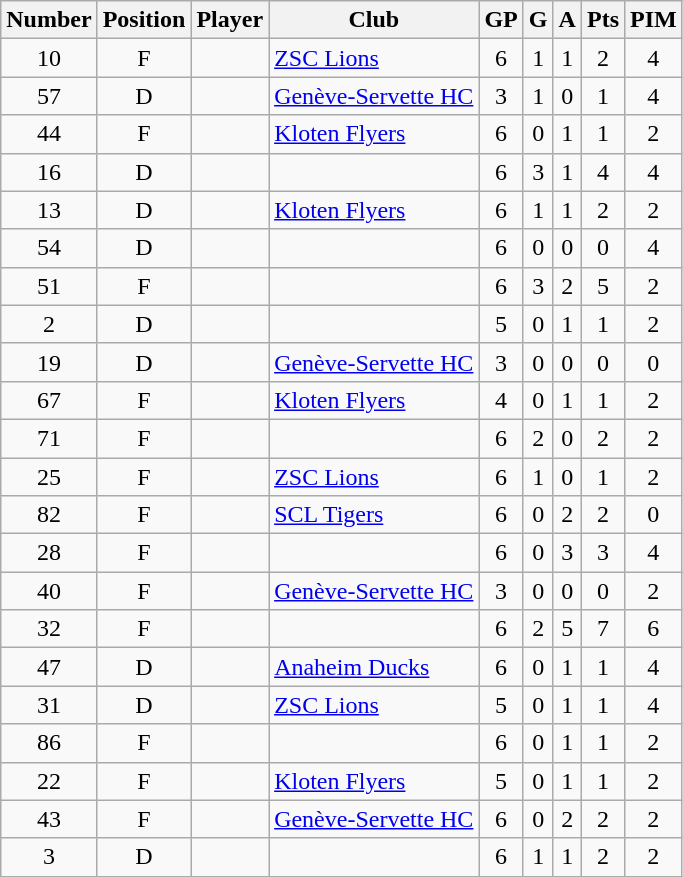<table class="wikitable sortable" style="text-align: center;">
<tr>
<th scope="col">Number</th>
<th scope="col">Position</th>
<th scope="col">Player</th>
<th scope="col">Club</th>
<th scope="col">GP</th>
<th scope="col">G</th>
<th scope="col">A</th>
<th scope="col">Pts</th>
<th scope="col">PIM</th>
</tr>
<tr>
<td>10</td>
<td>F</td>
<td scope="row" align=left></td>
<td align=left><a href='#'>ZSC Lions</a></td>
<td>6</td>
<td>1</td>
<td>1</td>
<td>2</td>
<td>4</td>
</tr>
<tr>
<td>57</td>
<td>D</td>
<td scope="row" align=left></td>
<td align=left><a href='#'>Genève-Servette HC</a></td>
<td>3</td>
<td>1</td>
<td>0</td>
<td>1</td>
<td>4</td>
</tr>
<tr>
<td>44</td>
<td>F</td>
<td scope="row" align=left></td>
<td align=left><a href='#'>Kloten Flyers</a></td>
<td>6</td>
<td>0</td>
<td>1</td>
<td>1</td>
<td>2</td>
</tr>
<tr>
<td>16</td>
<td>D</td>
<td scope="row" align=left></td>
<td align=left></td>
<td>6</td>
<td>3</td>
<td>1</td>
<td>4</td>
<td>4</td>
</tr>
<tr>
<td>13</td>
<td>D</td>
<td scope="row" align=left></td>
<td align=left><a href='#'>Kloten Flyers</a></td>
<td>6</td>
<td>1</td>
<td>1</td>
<td>2</td>
<td>2</td>
</tr>
<tr>
<td>54</td>
<td>D</td>
<td scope="row" align=left></td>
<td align=left></td>
<td>6</td>
<td>0</td>
<td>0</td>
<td>0</td>
<td>4</td>
</tr>
<tr>
<td>51</td>
<td>F</td>
<td scope="row" align=left></td>
<td align=left></td>
<td>6</td>
<td>3</td>
<td>2</td>
<td>5</td>
<td>2</td>
</tr>
<tr>
<td>2</td>
<td>D</td>
<td scope="row" align=left></td>
<td align=left></td>
<td>5</td>
<td>0</td>
<td>1</td>
<td>1</td>
<td>2</td>
</tr>
<tr>
<td>19</td>
<td>D</td>
<td scope="row" align=left></td>
<td align=left><a href='#'>Genève-Servette HC</a></td>
<td>3</td>
<td>0</td>
<td>0</td>
<td>0</td>
<td>0</td>
</tr>
<tr>
<td>67</td>
<td>F</td>
<td scope="row" align=left></td>
<td align=left><a href='#'>Kloten Flyers</a></td>
<td>4</td>
<td>0</td>
<td>1</td>
<td>1</td>
<td>2</td>
</tr>
<tr>
<td>71</td>
<td>F</td>
<td scope="row" align=left></td>
<td align=left></td>
<td>6</td>
<td>2</td>
<td>0</td>
<td>2</td>
<td>2</td>
</tr>
<tr>
<td>25</td>
<td>F</td>
<td scope="row" align=left></td>
<td align=left><a href='#'>ZSC Lions</a></td>
<td>6</td>
<td>1</td>
<td>0</td>
<td>1</td>
<td>2</td>
</tr>
<tr>
<td>82</td>
<td>F</td>
<td scope="row" align=left></td>
<td align=left><a href='#'>SCL Tigers</a></td>
<td>6</td>
<td>0</td>
<td>2</td>
<td>2</td>
<td>0</td>
</tr>
<tr>
<td>28</td>
<td>F</td>
<td scope="row" align=left></td>
<td align=left></td>
<td>6</td>
<td>0</td>
<td>3</td>
<td>3</td>
<td>4</td>
</tr>
<tr>
<td>40</td>
<td>F</td>
<td scope="row" align=left></td>
<td align=left><a href='#'>Genève-Servette HC</a></td>
<td>3</td>
<td>0</td>
<td>0</td>
<td>0</td>
<td>2</td>
</tr>
<tr>
<td>32</td>
<td>F</td>
<td scope="row" align=left></td>
<td align=left></td>
<td>6</td>
<td>2</td>
<td>5</td>
<td>7</td>
<td>6</td>
</tr>
<tr>
<td>47</td>
<td>D</td>
<td scope="row" align=left></td>
<td align=left><a href='#'>Anaheim Ducks</a></td>
<td>6</td>
<td>0</td>
<td>1</td>
<td>1</td>
<td>4</td>
</tr>
<tr>
<td>31</td>
<td>D</td>
<td scope="row" align=left></td>
<td align=left><a href='#'>ZSC Lions</a></td>
<td>5</td>
<td>0</td>
<td>1</td>
<td>1</td>
<td>4</td>
</tr>
<tr>
<td>86</td>
<td>F</td>
<td scope="row" align=left></td>
<td align=left></td>
<td>6</td>
<td>0</td>
<td>1</td>
<td>1</td>
<td>2</td>
</tr>
<tr>
<td>22</td>
<td>F</td>
<td scope="row" align=left></td>
<td align=left><a href='#'>Kloten Flyers</a></td>
<td>5</td>
<td>0</td>
<td>1</td>
<td>1</td>
<td>2</td>
</tr>
<tr>
<td>43</td>
<td>F</td>
<td scope="row" align=left></td>
<td align=left><a href='#'>Genève-Servette HC</a></td>
<td>6</td>
<td>0</td>
<td>2</td>
<td>2</td>
<td>2</td>
</tr>
<tr>
<td>3</td>
<td>D</td>
<td scope="row" align=left></td>
<td align=left></td>
<td>6</td>
<td>1</td>
<td>1</td>
<td>2</td>
<td>2</td>
</tr>
</table>
